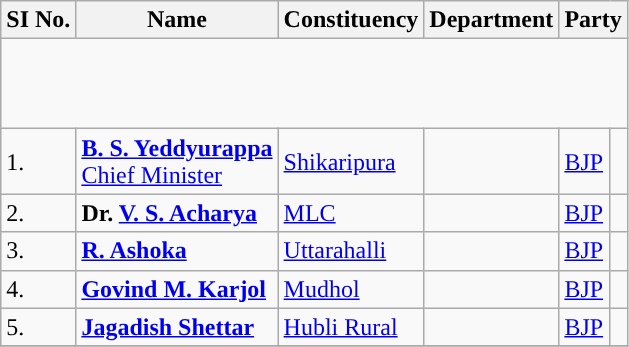<table class="wikitable sortable">
<tr>
<th>SI No.</th>
<th>Name</th>
<th>Constituency</th>
<th>Department</th>
<th colspan="2" scope="col">Party</th>
</tr>
<tr style="text-align:center; height:60px;">
</tr>
<tr>
<td>1.</td>
<td><strong><a href='#'>B. S. Yeddyurappa</a></strong><br><a href='#'>Chief Minister</a></td>
<td><a href='#'>Shikaripura</a></td>
<td></td>
<td><a href='#'>BJP</a></td>
<td width="4px"></td>
</tr>
<tr>
<td>2.</td>
<td><strong>Dr. <a href='#'>V. S. Acharya</a></strong></td>
<td><a href='#'>MLC</a></td>
<td></td>
<td><a href='#'>BJP</a></td>
<td width="4px"></td>
</tr>
<tr>
<td>3.</td>
<td><strong><a href='#'>R. Ashoka</a></strong></td>
<td><a href='#'>Uttarahalli</a></td>
<td></td>
<td><a href='#'>BJP</a></td>
<td width="4px"></td>
</tr>
<tr>
<td>4.</td>
<td><strong><a href='#'>Govind M. Karjol</a></strong></td>
<td><a href='#'>Mudhol</a></td>
<td></td>
<td><a href='#'>BJP</a></td>
<td width="4px"></td>
</tr>
<tr>
<td>5.</td>
<td><strong><a href='#'>Jagadish Shettar</a></strong></td>
<td><a href='#'>Hubli Rural</a></td>
<td></td>
<td><a href='#'>BJP</a></td>
<td width="4px"></td>
</tr>
<tr>
</tr>
</table>
